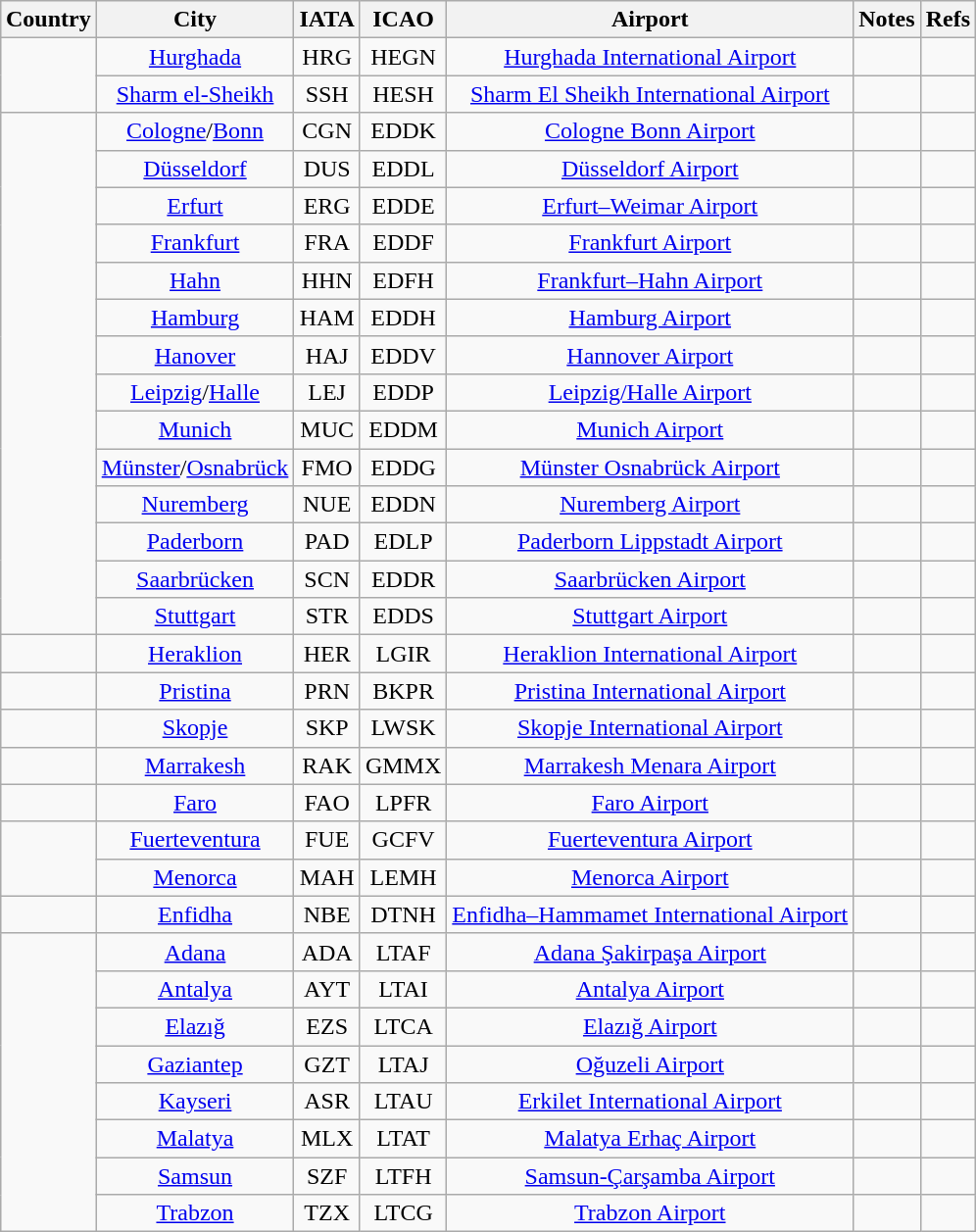<table class="wikitable" style="margin:0.5em auto; text-align:center">
<tr>
<th>Country</th>
<th>City</th>
<th>IATA</th>
<th>ICAO</th>
<th>Airport</th>
<th>Notes</th>
<th>Refs</th>
</tr>
<tr>
<td rowspan=2></td>
<td><a href='#'>Hurghada</a></td>
<td align=center>HRG</td>
<td align=center>HEGN</td>
<td><a href='#'>Hurghada International Airport</a></td>
<td></td>
<td></td>
</tr>
<tr>
<td><a href='#'>Sharm el-Sheikh</a></td>
<td align=center>SSH</td>
<td align=center>HESH</td>
<td><a href='#'>Sharm El Sheikh International Airport</a></td>
<td></td>
<td></td>
</tr>
<tr>
<td rowspan=14></td>
<td><a href='#'>Cologne</a>/<a href='#'>Bonn</a></td>
<td align=center>CGN</td>
<td align=center>EDDK</td>
<td><a href='#'>Cologne Bonn Airport</a></td>
<td align=center></td>
<td></td>
</tr>
<tr>
<td><a href='#'>Düsseldorf</a></td>
<td align=center>DUS</td>
<td align=center>EDDL</td>
<td><a href='#'>Düsseldorf Airport</a></td>
<td align=center></td>
<td></td>
</tr>
<tr>
<td><a href='#'>Erfurt</a></td>
<td align=center>ERG</td>
<td align=center>EDDE</td>
<td><a href='#'>Erfurt–Weimar Airport</a></td>
<td align=center></td>
<td></td>
</tr>
<tr>
<td><a href='#'>Frankfurt</a></td>
<td align=center>FRA</td>
<td align=center>EDDF</td>
<td><a href='#'>Frankfurt Airport</a></td>
<td></td>
<td></td>
</tr>
<tr>
<td><a href='#'>Hahn</a></td>
<td align=center>HHN</td>
<td align=center>EDFH</td>
<td><a href='#'>Frankfurt–Hahn Airport</a></td>
<td align=center></td>
<td></td>
</tr>
<tr>
<td><a href='#'>Hamburg</a></td>
<td align=center>HAM</td>
<td align=center>EDDH</td>
<td><a href='#'>Hamburg Airport</a></td>
<td align=center></td>
<td></td>
</tr>
<tr>
<td><a href='#'>Hanover</a></td>
<td align=center>HAJ</td>
<td align=center>EDDV</td>
<td><a href='#'>Hannover Airport</a></td>
<td></td>
<td></td>
</tr>
<tr>
<td><a href='#'>Leipzig</a>/<a href='#'>Halle</a></td>
<td align=center>LEJ</td>
<td align=center>EDDP</td>
<td><a href='#'>Leipzig/Halle Airport</a></td>
<td align=center></td>
<td></td>
</tr>
<tr>
<td><a href='#'>Munich</a></td>
<td align=center>MUC</td>
<td align=center>EDDM</td>
<td><a href='#'>Munich Airport</a></td>
<td align=center></td>
<td></td>
</tr>
<tr>
<td><a href='#'>Münster</a>/<a href='#'>Osnabrück</a></td>
<td align=center>FMO</td>
<td align=center>EDDG</td>
<td><a href='#'>Münster Osnabrück Airport</a></td>
<td align=center></td>
<td></td>
</tr>
<tr>
<td><a href='#'>Nuremberg</a></td>
<td align=center>NUE</td>
<td align=center>EDDN</td>
<td><a href='#'>Nuremberg Airport</a></td>
<td align=center></td>
<td></td>
</tr>
<tr>
<td><a href='#'>Paderborn</a></td>
<td align=center>PAD</td>
<td align=center>EDLP</td>
<td><a href='#'>Paderborn Lippstadt Airport</a></td>
<td align=center></td>
<td></td>
</tr>
<tr>
<td><a href='#'>Saarbrücken</a></td>
<td align=center>SCN</td>
<td align=center>EDDR</td>
<td><a href='#'>Saarbrücken Airport</a></td>
<td align=center></td>
<td></td>
</tr>
<tr>
<td><a href='#'>Stuttgart</a></td>
<td align=center>STR</td>
<td align=center>EDDS</td>
<td><a href='#'>Stuttgart Airport</a></td>
<td align=center></td>
<td></td>
</tr>
<tr>
<td></td>
<td><a href='#'>Heraklion</a></td>
<td align=center>HER</td>
<td align=center>LGIR</td>
<td><a href='#'>Heraklion International Airport</a></td>
<td align=center></td>
<td></td>
</tr>
<tr>
<td></td>
<td><a href='#'>Pristina</a></td>
<td align=center>PRN</td>
<td align=center>BKPR</td>
<td><a href='#'>Pristina International Airport</a></td>
<td align=center></td>
<td></td>
</tr>
<tr>
<td></td>
<td><a href='#'>Skopje</a></td>
<td align=center>SKP</td>
<td align=center>LWSK</td>
<td><a href='#'>Skopje International Airport</a></td>
<td align=center></td>
<td></td>
</tr>
<tr>
<td></td>
<td><a href='#'>Marrakesh</a></td>
<td align=center>RAK</td>
<td align=center>GMMX</td>
<td><a href='#'>Marrakesh Menara Airport</a></td>
<td align=center></td>
<td></td>
</tr>
<tr>
<td></td>
<td><a href='#'>Faro</a></td>
<td align=center>FAO</td>
<td align=center>LPFR</td>
<td><a href='#'>Faro Airport</a></td>
<td align=center></td>
<td></td>
</tr>
<tr>
<td rowspan=2></td>
<td><a href='#'>Fuerteventura</a></td>
<td align=center>FUE</td>
<td align=center>GCFV</td>
<td><a href='#'>Fuerteventura Airport</a></td>
<td align=center></td>
<td></td>
</tr>
<tr>
<td><a href='#'>Menorca</a></td>
<td align=center>MAH</td>
<td align=center>LEMH</td>
<td><a href='#'>Menorca Airport</a></td>
<td align=center></td>
<td></td>
</tr>
<tr>
<td></td>
<td><a href='#'>Enfidha</a></td>
<td align=center>NBE</td>
<td align=center>DTNH</td>
<td><a href='#'>Enfidha–Hammamet International Airport</a></td>
<td align=center></td>
<td></td>
</tr>
<tr>
<td rowspan=8></td>
<td><a href='#'>Adana</a></td>
<td align=center>ADA</td>
<td align=center>LTAF</td>
<td><a href='#'>Adana Şakirpaşa Airport</a></td>
<td align=center></td>
<td></td>
</tr>
<tr>
<td><a href='#'>Antalya</a></td>
<td align=center>AYT</td>
<td align=center>LTAI</td>
<td><a href='#'>Antalya Airport</a></td>
<td></td>
<td></td>
</tr>
<tr>
<td><a href='#'>Elazığ</a></td>
<td align=center>EZS</td>
<td align=center>LTCA</td>
<td><a href='#'>Elazığ Airport</a></td>
<td></td>
<td></td>
</tr>
<tr>
<td><a href='#'>Gaziantep</a></td>
<td align=center>GZT</td>
<td align=center>LTAJ</td>
<td><a href='#'>Oğuzeli Airport</a></td>
<td></td>
<td></td>
</tr>
<tr>
<td><a href='#'>Kayseri</a></td>
<td align=center>ASR</td>
<td align=center>LTAU</td>
<td><a href='#'>Erkilet International Airport</a></td>
<td align=center></td>
<td></td>
</tr>
<tr>
<td><a href='#'>Malatya</a></td>
<td align=center>MLX</td>
<td align=center>LTAT</td>
<td><a href='#'>Malatya Erhaç Airport</a></td>
<td align=center></td>
<td></td>
</tr>
<tr>
<td><a href='#'>Samsun</a></td>
<td align=center>SZF</td>
<td align=center>LTFH</td>
<td><a href='#'>Samsun-Çarşamba Airport</a></td>
<td align=center></td>
<td></td>
</tr>
<tr>
<td><a href='#'>Trabzon</a></td>
<td align=center>TZX</td>
<td align=center>LTCG</td>
<td><a href='#'>Trabzon Airport</a></td>
<td align=center></td>
<td></td>
</tr>
</table>
